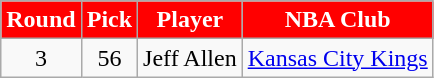<table class="wikitable">
<tr>
<th style="background:red; color:#FFFFFF;">Round</th>
<th style="background:red; color:#FFFFFF;">Pick</th>
<th style="background:red; color:#FFFFFF;">Player</th>
<th style="background:red; color:#FFFFFF;">NBA Club</th>
</tr>
<tr style="text-align:center;">
<td>3</td>
<td>56</td>
<td>Jeff Allen</td>
<td><a href='#'>Kansas City Kings</a></td>
</tr>
</table>
